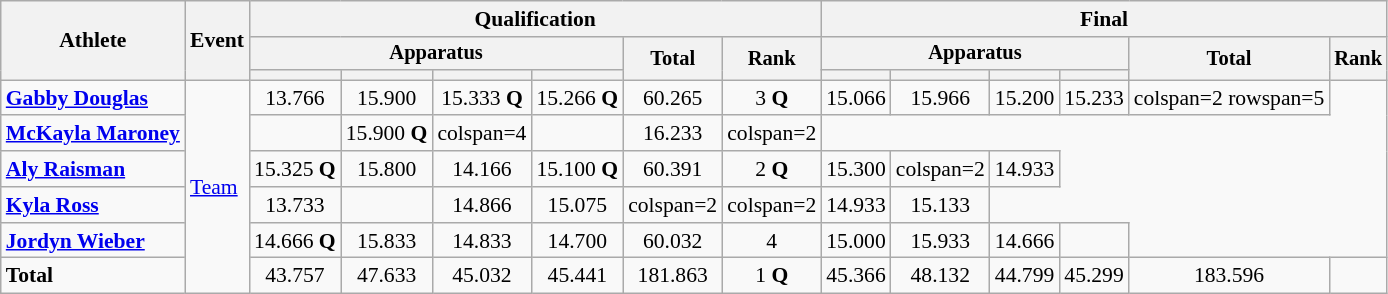<table class=wikitable style=font-size:90%;text-align:center>
<tr>
<th rowspan=3>Athlete</th>
<th rowspan=3>Event</th>
<th colspan=6>Qualification</th>
<th colspan=6>Final</th>
</tr>
<tr style=font-size:95%>
<th colspan=4>Apparatus</th>
<th rowspan=2>Total</th>
<th rowspan=2>Rank</th>
<th colspan=4>Apparatus</th>
<th rowspan=2>Total</th>
<th rowspan=2>Rank</th>
</tr>
<tr style=font-size:95%>
<th></th>
<th></th>
<th></th>
<th></th>
<th></th>
<th></th>
<th></th>
<th></th>
</tr>
<tr>
<td align=left><strong><a href='#'>Gabby Douglas</a></strong></td>
<td align=left rowspan=6><a href='#'>Team</a></td>
<td>13.766</td>
<td>15.900</td>
<td>15.333 <strong>Q</strong></td>
<td>15.266 <strong>Q</strong></td>
<td>60.265</td>
<td>3 <strong>Q</strong></td>
<td>15.066</td>
<td>15.966</td>
<td>15.200</td>
<td>15.233</td>
<td>colspan=2 rowspan=5 </td>
</tr>
<tr>
<td align=left><strong><a href='#'>McKayla Maroney</a></strong></td>
<td></td>
<td>15.900 <strong>Q</strong></td>
<td>colspan=4 </td>
<td></td>
<td>16.233</td>
<td>colspan=2 </td>
</tr>
<tr>
<td align=left><strong><a href='#'>Aly Raisman</a></strong></td>
<td>15.325 <strong>Q</strong></td>
<td>15.800</td>
<td>14.166</td>
<td>15.100 <strong>Q</strong></td>
<td>60.391</td>
<td>2 <strong>Q</strong></td>
<td>15.300</td>
<td>colspan=2 </td>
<td>14.933</td>
</tr>
<tr>
<td align=left><strong><a href='#'>Kyla Ross</a></strong></td>
<td>13.733</td>
<td></td>
<td>14.866</td>
<td>15.075</td>
<td>colspan=2 </td>
<td>colspan=2 </td>
<td>14.933</td>
<td>15.133</td>
</tr>
<tr>
<td align=left><strong><a href='#'>Jordyn Wieber</a></strong></td>
<td>14.666 <strong>Q</strong></td>
<td>15.833</td>
<td>14.833</td>
<td>14.700</td>
<td>60.032</td>
<td>4</td>
<td>15.000</td>
<td>15.933</td>
<td>14.666</td>
<td></td>
</tr>
<tr>
<td align=left><strong>Total</strong></td>
<td>43.757</td>
<td>47.633</td>
<td>45.032</td>
<td>45.441</td>
<td>181.863</td>
<td>1 <strong>Q</strong></td>
<td>45.366</td>
<td>48.132</td>
<td>44.799</td>
<td>45.299</td>
<td>183.596</td>
<td></td>
</tr>
</table>
